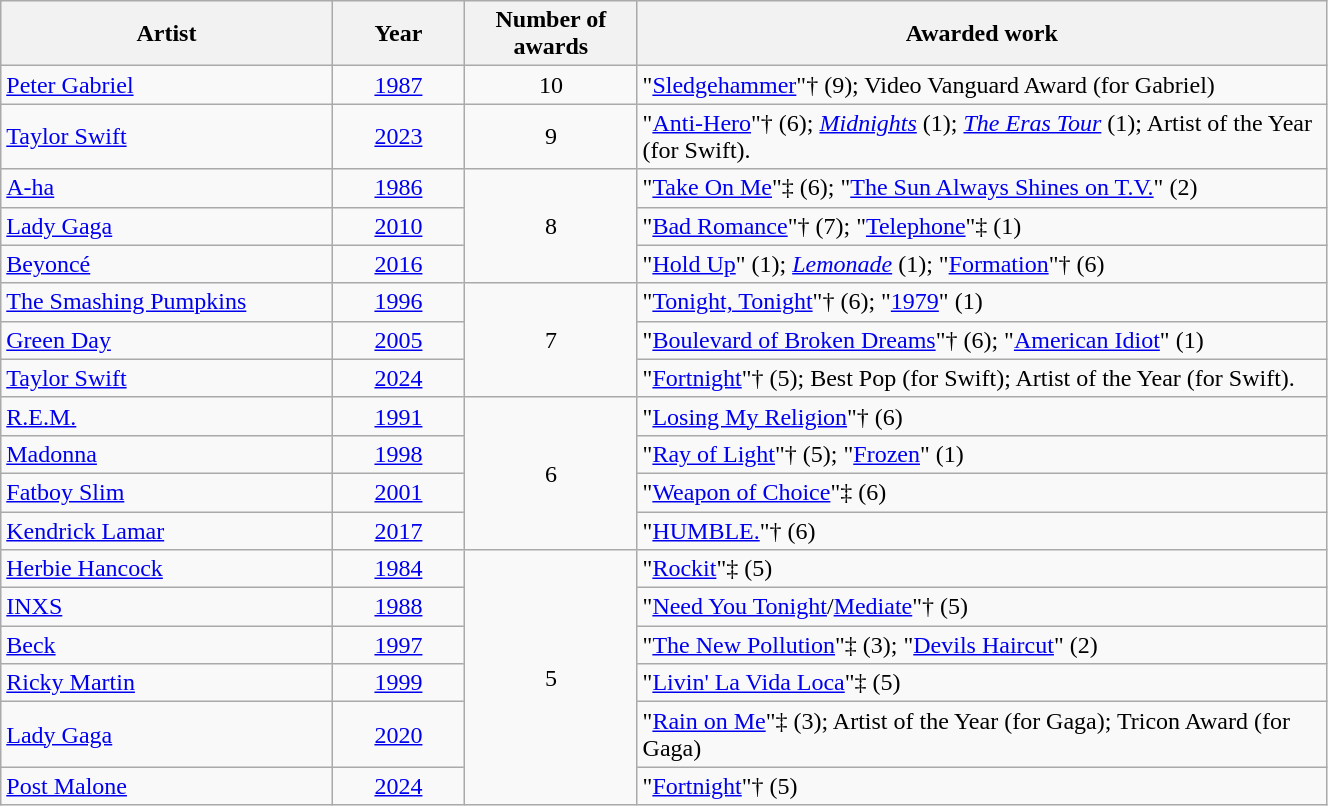<table class="wikitable" style="width:70%;">
<tr>
<th style="width:25%;">Artist</th>
<th style="width:10%;">Year</th>
<th style="width:13%;">Number of awards</th>
<th style="width:52%;">Awarded work</th>
</tr>
<tr>
<td><a href='#'>Peter Gabriel</a></td>
<td align="center"><a href='#'>1987</a></td>
<td align="center">10</td>
<td>"<a href='#'>Sledgehammer</a>"† (9); Video Vanguard Award (for Gabriel)</td>
</tr>
<tr>
<td><a href='#'>Taylor Swift</a></td>
<td align="center"><a href='#'>2023</a></td>
<td align="center">9</td>
<td>"<a href='#'>Anti-Hero</a>"† (6); <em><a href='#'>Midnights</a></em> (1); <em><a href='#'>The Eras Tour</a></em> (1); Artist of the Year (for Swift).</td>
</tr>
<tr>
<td><a href='#'>A-ha</a></td>
<td align="center"><a href='#'>1986</a></td>
<td rowspan="3" align="center">8</td>
<td>"<a href='#'>Take On Me</a>"‡ (6); "<a href='#'>The Sun Always Shines on T.V.</a>" (2)</td>
</tr>
<tr>
<td><a href='#'>Lady Gaga</a></td>
<td align="center"><a href='#'>2010</a></td>
<td>"<a href='#'>Bad Romance</a>"† (7); "<a href='#'>Telephone</a>"‡ (1)</td>
</tr>
<tr>
<td><a href='#'>Beyoncé</a></td>
<td align="center"><a href='#'>2016</a></td>
<td>"<a href='#'>Hold Up</a>" (1); <em><a href='#'>Lemonade</a></em> (1); "<a href='#'>Formation</a>"† (6)</td>
</tr>
<tr>
<td><a href='#'>The Smashing Pumpkins</a></td>
<td align="center"><a href='#'>1996</a></td>
<td rowspan="3" align="center">7</td>
<td>"<a href='#'>Tonight, Tonight</a>"† (6); "<a href='#'>1979</a>" (1)</td>
</tr>
<tr>
<td><a href='#'>Green Day</a></td>
<td align="center"><a href='#'>2005</a></td>
<td>"<a href='#'>Boulevard of Broken Dreams</a>"† (6); "<a href='#'>American Idiot</a>" (1)</td>
</tr>
<tr>
<td><a href='#'>Taylor Swift</a></td>
<td align="center"><a href='#'>2024</a></td>
<td>"<a href='#'>Fortnight</a>"† (5); Best Pop (for Swift); Artist of the Year (for Swift).</td>
</tr>
<tr>
<td><a href='#'>R.E.M.</a></td>
<td align="center"><a href='#'>1991</a></td>
<td rowspan="4" align="center">6</td>
<td>"<a href='#'>Losing My Religion</a>"† (6)</td>
</tr>
<tr>
<td><a href='#'>Madonna</a></td>
<td align="center"><a href='#'>1998</a></td>
<td>"<a href='#'>Ray of Light</a>"† (5); "<a href='#'>Frozen</a>" (1)</td>
</tr>
<tr>
<td><a href='#'>Fatboy Slim</a></td>
<td align="center"><a href='#'>2001</a></td>
<td>"<a href='#'>Weapon of Choice</a>"‡ (6)</td>
</tr>
<tr>
<td><a href='#'>Kendrick Lamar</a></td>
<td align="center"><a href='#'>2017</a></td>
<td>"<a href='#'>HUMBLE.</a>"† (6)</td>
</tr>
<tr>
<td><a href='#'>Herbie Hancock</a></td>
<td align="center"><a href='#'>1984</a></td>
<td rowspan="6" align="center">5</td>
<td>"<a href='#'>Rockit</a>"‡ (5)</td>
</tr>
<tr>
<td><a href='#'>INXS</a></td>
<td align="center"><a href='#'>1988</a></td>
<td>"<a href='#'>Need You Tonight</a>/<a href='#'>Mediate</a>"† (5)</td>
</tr>
<tr>
<td><a href='#'>Beck</a></td>
<td align="center"><a href='#'>1997</a></td>
<td>"<a href='#'>The New Pollution</a>"‡ (3); "<a href='#'>Devils Haircut</a>" (2)</td>
</tr>
<tr>
<td><a href='#'>Ricky Martin</a></td>
<td align="center"><a href='#'>1999</a></td>
<td>"<a href='#'>Livin' La Vida Loca</a>"‡ (5)</td>
</tr>
<tr>
<td><a href='#'>Lady Gaga</a></td>
<td align="center"><a href='#'>2020</a></td>
<td>"<a href='#'>Rain on Me</a>"‡ (3); Artist of the Year (for Gaga); Tricon Award (for Gaga)</td>
</tr>
<tr>
<td><a href='#'>Post Malone</a></td>
<td align="center"><a href='#'>2024</a></td>
<td>"<a href='#'>Fortnight</a>"† (5)</td>
</tr>
</table>
